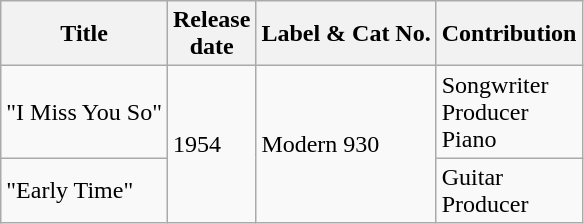<table class="wikitable">
<tr>
<th>Title</th>
<th>Release<br>date</th>
<th>Label & Cat No.</th>
<th>Contribution</th>
</tr>
<tr>
<td>"I Miss You So"</td>
<td rowspan="2">1954</td>
<td rowspan="2">Modern 930</td>
<td>Songwriter<br>Producer<br>Piano</td>
</tr>
<tr>
<td>"Early Time"</td>
<td>Guitar<br>Producer</td>
</tr>
</table>
